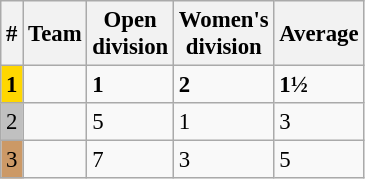<table class="wikitable" style="font-size: 95%;">
<tr>
<th>#</th>
<th>Team</th>
<th>Open<br>division</th>
<th>Women's<br>division</th>
<th>Average</th>
</tr>
<tr>
<td style="background:gold;"><strong>1</strong></td>
<td><strong></strong></td>
<td><strong>1</strong></td>
<td><strong>2</strong></td>
<td><strong>1½</strong></td>
</tr>
<tr>
<td style="background:silver;">2</td>
<td></td>
<td>5</td>
<td>1</td>
<td>3</td>
</tr>
<tr>
<td style="background:#cc9966;">3</td>
<td></td>
<td>7</td>
<td>3</td>
<td>5</td>
</tr>
</table>
